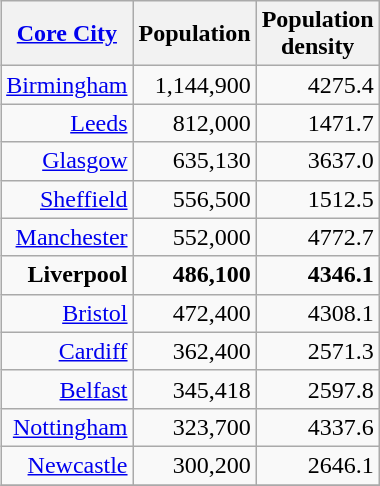<table class="wikitable col1left" id="toc" style="float:right; margin-left:2em; text-align:right;">
<tr>
<th><a href='#'>Core City</a></th>
<th>Population</th>
<th>Population<br>density</th>
</tr>
<tr>
<td><a href='#'>Birmingham</a></td>
<td>1,144,900</td>
<td>4275.4</td>
</tr>
<tr>
<td><a href='#'>Leeds</a></td>
<td>812,000</td>
<td>1471.7</td>
</tr>
<tr>
<td><a href='#'>Glasgow</a></td>
<td>635,130</td>
<td>3637.0</td>
</tr>
<tr>
<td><a href='#'>Sheffield</a></td>
<td>556,500</td>
<td>1512.5</td>
</tr>
<tr>
<td><a href='#'>Manchester</a></td>
<td>552,000</td>
<td>4772.7</td>
</tr>
<tr>
<td><strong>Liverpool</strong></td>
<td><strong>486,100</strong></td>
<td><strong>4346.1</strong></td>
</tr>
<tr>
<td><a href='#'>Bristol</a></td>
<td>472,400</td>
<td>4308.1</td>
</tr>
<tr>
<td><a href='#'>Cardiff</a></td>
<td>362,400</td>
<td>2571.3</td>
</tr>
<tr>
<td><a href='#'>Belfast</a></td>
<td>345,418</td>
<td>2597.8</td>
</tr>
<tr>
<td><a href='#'>Nottingham</a></td>
<td>323,700</td>
<td>4337.6</td>
</tr>
<tr>
<td><a href='#'>Newcastle</a></td>
<td>300,200</td>
<td>2646.1</td>
</tr>
<tr>
</tr>
</table>
